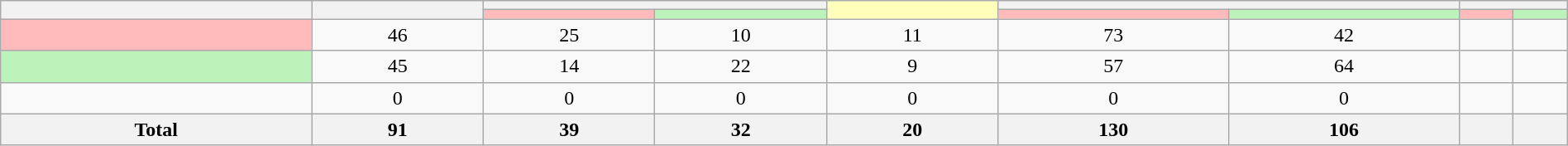<table class="wikitable sortable" style="text-align:center; width:100%;">
<tr>
<th rowspan="2"></th>
<th rowspan="2"></th>
<th colspan="2"></th>
<th rowspan="2" style="background-color:#FFFFBB;"></th>
<th colspan="2"></th>
<th colspan="2"></th>
</tr>
<tr>
<th style="background-color:#FFBBBB;"></th>
<th style="background-color:#BBF3BB;"></th>
<th style="background-color:#FFBBBB;"></th>
<th style="background-color:#BBF3BB;"></th>
<th style="background-color:#FFBBBB;"></th>
<th style="background-color:#BBF3BB;"></th>
</tr>
<tr>
<th style="background-color:#FFBBBB;"></th>
<td>46</td>
<td>25</td>
<td>10</td>
<td>11</td>
<td>73</td>
<td>42</td>
<td></td>
<td></td>
</tr>
<tr>
<th style="background-color:#BBF3BB;"></th>
<td>45</td>
<td>14</td>
<td>22</td>
<td>9</td>
<td>57</td>
<td>64</td>
<td></td>
<td></td>
</tr>
<tr>
<td></td>
<td>0</td>
<td>0</td>
<td>0</td>
<td>0</td>
<td>0</td>
<td>0</td>
<td></td>
<td></td>
</tr>
<tr>
<th>Total</th>
<th>91</th>
<th>39</th>
<th>32</th>
<th>20</th>
<th>130</th>
<th>106</th>
<th></th>
<th></th>
</tr>
</table>
